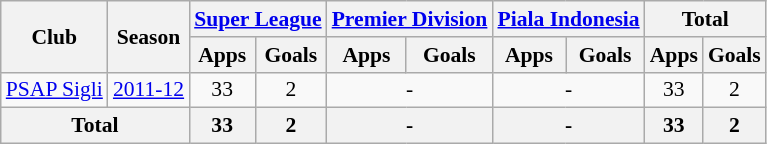<table class="wikitable" style="font-size:90%; text-align:center;">
<tr>
<th rowspan="2">Club</th>
<th rowspan="2">Season</th>
<th colspan="2"><a href='#'>Super League</a></th>
<th colspan="2"><a href='#'>Premier Division</a></th>
<th colspan="2"><a href='#'>Piala Indonesia</a></th>
<th colspan="2">Total</th>
</tr>
<tr>
<th>Apps</th>
<th>Goals</th>
<th>Apps</th>
<th>Goals</th>
<th>Apps</th>
<th>Goals</th>
<th>Apps</th>
<th>Goals</th>
</tr>
<tr>
<td rowspan="1"><a href='#'>PSAP Sigli</a></td>
<td><a href='#'>2011-12</a></td>
<td>33</td>
<td>2</td>
<td colspan="2">-</td>
<td colspan="2">-</td>
<td>33</td>
<td>2</td>
</tr>
<tr>
<th colspan="2">Total</th>
<th>33</th>
<th>2</th>
<th colspan="2">-</th>
<th colspan="2">-</th>
<th>33</th>
<th>2</th>
</tr>
</table>
